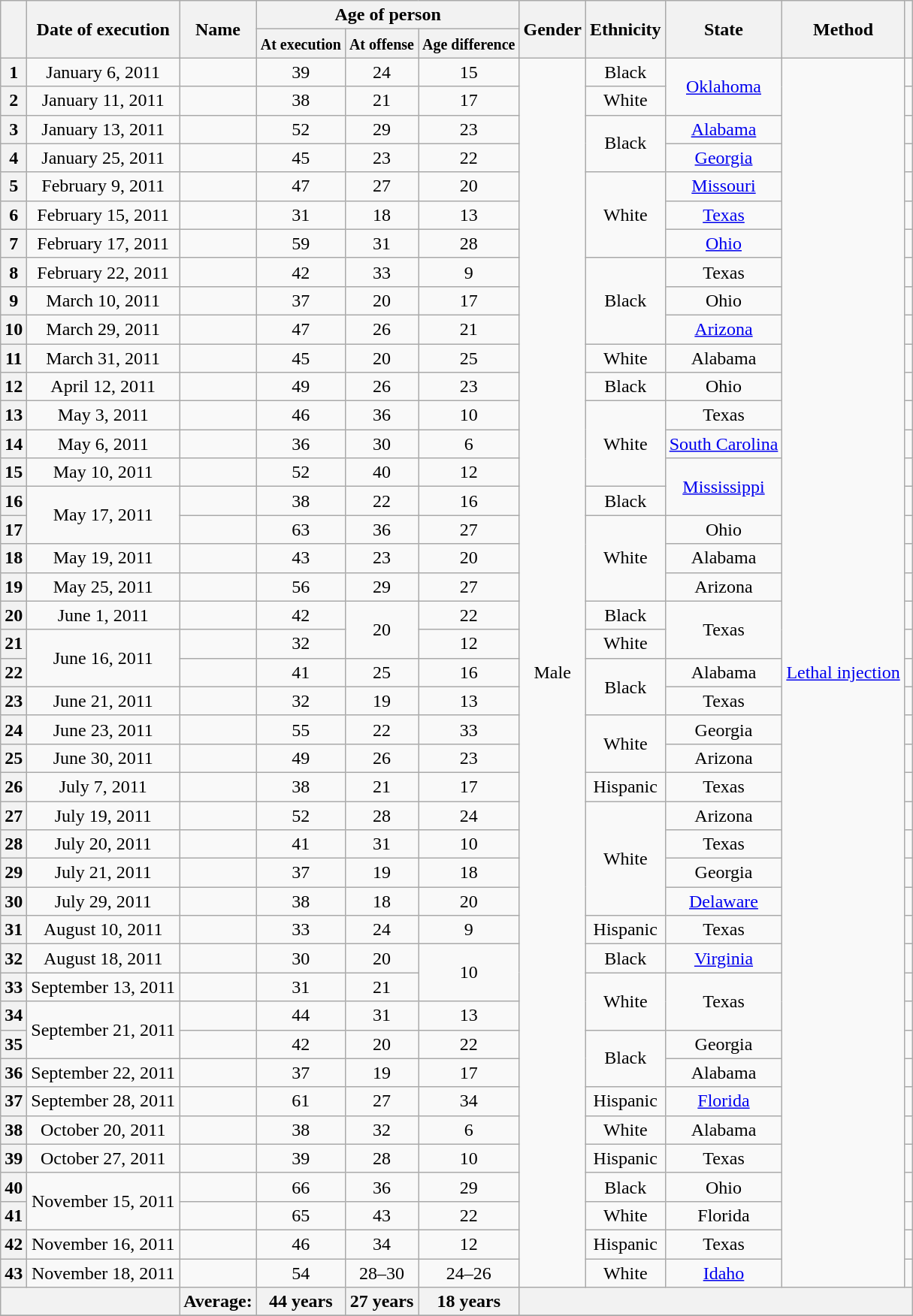<table class="wikitable sortable" style="text-align:center;">
<tr>
<th scope="col" rowspan="2"></th>
<th scope="col" rowspan="2" data-sort-type="date">Date of execution</th>
<th scope="col" rowspan="2">Name</th>
<th scope="col" colspan="3">Age of person</th>
<th scope="col" rowspan="2">Gender</th>
<th scope="col" rowspan="2">Ethnicity</th>
<th scope="col" rowspan="2">State</th>
<th scope="col" rowspan="2">Method</th>
<th scope="col" rowspan="2"></th>
</tr>
<tr>
<th scope="col"><small>At execution</small></th>
<th scope="col"><small>At offense</small></th>
<th scope="col"><small>Age difference</small></th>
</tr>
<tr>
<th scope="row">1</th>
<td>January 6, 2011</td>
<td></td>
<td>39 </td>
<td>24</td>
<td>15</td>
<td rowspan="43">Male</td>
<td>Black</td>
<td rowspan="2"><a href='#'>Oklahoma</a></td>
<td rowspan="43"><a href='#'>Lethal injection</a></td>
<td></td>
</tr>
<tr>
<th scope="row">2</th>
<td>January 11, 2011</td>
<td></td>
<td>38 </td>
<td>21</td>
<td>17</td>
<td>White</td>
<td></td>
</tr>
<tr>
<th scope="row">3</th>
<td>January 13, 2011</td>
<td></td>
<td>52 </td>
<td>29</td>
<td>23</td>
<td rowspan="2">Black</td>
<td><a href='#'>Alabama</a></td>
<td></td>
</tr>
<tr>
<th scope="row">4</th>
<td>January 25, 2011</td>
<td></td>
<td>45 </td>
<td>23</td>
<td>22</td>
<td><a href='#'>Georgia</a></td>
<td></td>
</tr>
<tr>
<th scope="row">5</th>
<td>February 9, 2011</td>
<td></td>
<td>47 </td>
<td>27</td>
<td>20</td>
<td rowspan="3">White</td>
<td><a href='#'>Missouri</a></td>
<td></td>
</tr>
<tr>
<th scope="row">6</th>
<td>February 15, 2011</td>
<td></td>
<td>31 </td>
<td>18</td>
<td>13</td>
<td><a href='#'>Texas</a></td>
<td></td>
</tr>
<tr>
<th scope="row">7</th>
<td>February 17, 2011</td>
<td></td>
<td>59 </td>
<td>31</td>
<td>28</td>
<td><a href='#'>Ohio</a></td>
<td></td>
</tr>
<tr>
<th scope="row">8</th>
<td>February 22, 2011</td>
<td></td>
<td>42 </td>
<td>33</td>
<td>9</td>
<td rowspan="3">Black</td>
<td>Texas</td>
<td></td>
</tr>
<tr>
<th scope="row">9</th>
<td>March 10, 2011</td>
<td></td>
<td>37 </td>
<td>20</td>
<td>17</td>
<td>Ohio</td>
<td></td>
</tr>
<tr>
<th scope="row">10</th>
<td>March 29, 2011</td>
<td></td>
<td>47 </td>
<td>26</td>
<td>21</td>
<td><a href='#'>Arizona</a></td>
<td></td>
</tr>
<tr>
<th scope="row">11</th>
<td>March 31, 2011</td>
<td></td>
<td>45 </td>
<td>20</td>
<td>25</td>
<td>White</td>
<td>Alabama</td>
<td></td>
</tr>
<tr>
<th scope="row">12</th>
<td>April 12, 2011</td>
<td></td>
<td>49 </td>
<td>26</td>
<td>23</td>
<td>Black</td>
<td>Ohio</td>
<td></td>
</tr>
<tr>
<th scope="row">13</th>
<td>May 3, 2011</td>
<td></td>
<td>46 </td>
<td>36</td>
<td>10</td>
<td rowspan="3">White</td>
<td>Texas</td>
<td></td>
</tr>
<tr>
<th scope="row">14</th>
<td>May 6, 2011</td>
<td></td>
<td>36 </td>
<td>30</td>
<td>6</td>
<td><a href='#'>South Carolina</a></td>
<td></td>
</tr>
<tr>
<th scope="row">15</th>
<td>May 10, 2011</td>
<td></td>
<td>52 </td>
<td>40</td>
<td>12</td>
<td rowspan="2"><a href='#'>Mississippi</a></td>
<td></td>
</tr>
<tr>
<th scope="row">16</th>
<td rowspan="2">May 17, 2011</td>
<td></td>
<td>38 </td>
<td>22</td>
<td>16</td>
<td>Black</td>
<td></td>
</tr>
<tr>
<th scope="row">17</th>
<td></td>
<td>63 </td>
<td>36</td>
<td>27</td>
<td rowspan="3">White</td>
<td>Ohio</td>
<td></td>
</tr>
<tr>
<th scope="row">18</th>
<td>May 19, 2011</td>
<td></td>
<td>43 </td>
<td>23</td>
<td>20</td>
<td>Alabama</td>
<td></td>
</tr>
<tr>
<th scope="row">19</th>
<td>May 25, 2011</td>
<td></td>
<td>56 </td>
<td>29</td>
<td>27</td>
<td>Arizona</td>
<td></td>
</tr>
<tr>
<th scope="row">20</th>
<td>June 1, 2011</td>
<td></td>
<td>42 </td>
<td rowspan="2">20</td>
<td>22</td>
<td>Black</td>
<td rowspan="2">Texas</td>
<td></td>
</tr>
<tr>
<th scope="row">21</th>
<td rowspan="2">June 16, 2011</td>
<td></td>
<td>32 </td>
<td>12</td>
<td>White</td>
<td></td>
</tr>
<tr>
<th scope="row">22</th>
<td></td>
<td>41 </td>
<td>25</td>
<td>16</td>
<td rowspan="2">Black</td>
<td>Alabama</td>
<td></td>
</tr>
<tr>
<th scope="row">23</th>
<td>June 21, 2011</td>
<td></td>
<td>32 </td>
<td>19</td>
<td>13</td>
<td>Texas</td>
<td></td>
</tr>
<tr>
<th scope="row">24</th>
<td>June 23, 2011</td>
<td></td>
<td>55 </td>
<td>22</td>
<td>33</td>
<td rowspan="2">White</td>
<td>Georgia</td>
<td></td>
</tr>
<tr>
<th scope="row">25</th>
<td>June 30, 2011</td>
<td></td>
<td>49 </td>
<td>26</td>
<td>23</td>
<td>Arizona</td>
<td></td>
</tr>
<tr>
<th scope="row">26</th>
<td>July 7, 2011</td>
<td></td>
<td>38 </td>
<td>21</td>
<td>17</td>
<td>Hispanic</td>
<td>Texas</td>
<td></td>
</tr>
<tr>
<th scope="row">27</th>
<td>July 19, 2011</td>
<td></td>
<td>52 </td>
<td>28</td>
<td>24</td>
<td rowspan="4">White</td>
<td>Arizona</td>
<td></td>
</tr>
<tr>
<th scope="row">28</th>
<td>July 20, 2011</td>
<td></td>
<td>41 </td>
<td>31</td>
<td>10</td>
<td>Texas</td>
<td></td>
</tr>
<tr>
<th scope="row">29</th>
<td>July 21, 2011</td>
<td></td>
<td>37 </td>
<td>19</td>
<td>18</td>
<td>Georgia</td>
<td></td>
</tr>
<tr>
<th scope="row">30</th>
<td>July 29, 2011</td>
<td></td>
<td>38 </td>
<td>18</td>
<td>20</td>
<td><a href='#'>Delaware</a></td>
<td></td>
</tr>
<tr>
<th scope="row">31</th>
<td>August 10, 2011</td>
<td></td>
<td>33 </td>
<td>24</td>
<td>9</td>
<td>Hispanic</td>
<td>Texas</td>
<td></td>
</tr>
<tr>
<th scope="row">32</th>
<td>August 18, 2011</td>
<td></td>
<td>30 </td>
<td>20</td>
<td rowspan="2">10</td>
<td>Black</td>
<td><a href='#'>Virginia</a></td>
<td></td>
</tr>
<tr>
<th scope="row">33</th>
<td>September 13, 2011</td>
<td></td>
<td>31 </td>
<td>21</td>
<td rowspan="2">White</td>
<td rowspan="2">Texas</td>
<td></td>
</tr>
<tr>
<th scope="row">34</th>
<td rowspan="2">September 21, 2011</td>
<td></td>
<td>44 </td>
<td>31</td>
<td>13</td>
<td></td>
</tr>
<tr>
<th scope="row">35</th>
<td></td>
<td>42 </td>
<td>20</td>
<td>22</td>
<td rowspan="2">Black</td>
<td>Georgia</td>
<td></td>
</tr>
<tr>
<th scope="row">36</th>
<td>September 22, 2011</td>
<td></td>
<td>37 </td>
<td>19</td>
<td>17</td>
<td>Alabama</td>
<td></td>
</tr>
<tr>
<th scope="row">37</th>
<td>September 28, 2011</td>
<td></td>
<td>61 </td>
<td>27</td>
<td>34</td>
<td>Hispanic</td>
<td><a href='#'>Florida</a></td>
<td></td>
</tr>
<tr>
<th scope="row">38</th>
<td>October 20, 2011</td>
<td></td>
<td>38 </td>
<td>32</td>
<td>6</td>
<td>White</td>
<td>Alabama</td>
<td></td>
</tr>
<tr>
<th scope="row">39</th>
<td>October 27, 2011</td>
<td></td>
<td>39 </td>
<td>28</td>
<td>10</td>
<td>Hispanic</td>
<td>Texas</td>
<td></td>
</tr>
<tr>
<th scope="row">40</th>
<td rowspan="2">November 15, 2011</td>
<td></td>
<td>66 </td>
<td>36</td>
<td>29</td>
<td>Black</td>
<td>Ohio</td>
<td></td>
</tr>
<tr>
<th scope="row">41</th>
<td></td>
<td>65 </td>
<td>43</td>
<td>22</td>
<td>White</td>
<td>Florida</td>
<td></td>
</tr>
<tr>
<th scope="row">42</th>
<td>November 16, 2011</td>
<td></td>
<td>46 </td>
<td>34</td>
<td>12</td>
<td>Hispanic</td>
<td>Texas</td>
<td></td>
</tr>
<tr>
<th scope="row">43</th>
<td>November 18, 2011</td>
<td></td>
<td>54 </td>
<td>28–30</td>
<td>24–26</td>
<td>White</td>
<td><a href='#'>Idaho</a></td>
<td></td>
</tr>
<tr class="sortbottom">
<th colspan="2"></th>
<th>Average:</th>
<th>44 years</th>
<th>27 years</th>
<th>18 years</th>
<th colspan="5"></th>
</tr>
<tr>
</tr>
</table>
